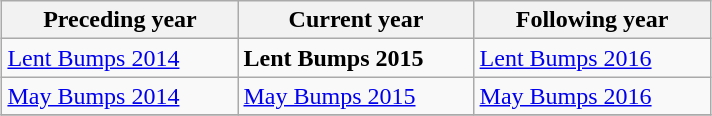<table class="wikitable" style="margin:1em auto;">
<tr>
<th width=150>Preceding year</th>
<th width=150>Current year</th>
<th width=150>Following year</th>
</tr>
<tr>
<td><a href='#'>Lent Bumps 2014</a></td>
<td><strong>Lent Bumps 2015</strong></td>
<td><a href='#'>Lent Bumps 2016</a></td>
</tr>
<tr>
<td><a href='#'>May Bumps 2014</a></td>
<td><a href='#'>May Bumps 2015</a></td>
<td><a href='#'>May Bumps 2016</a></td>
</tr>
<tr>
</tr>
</table>
